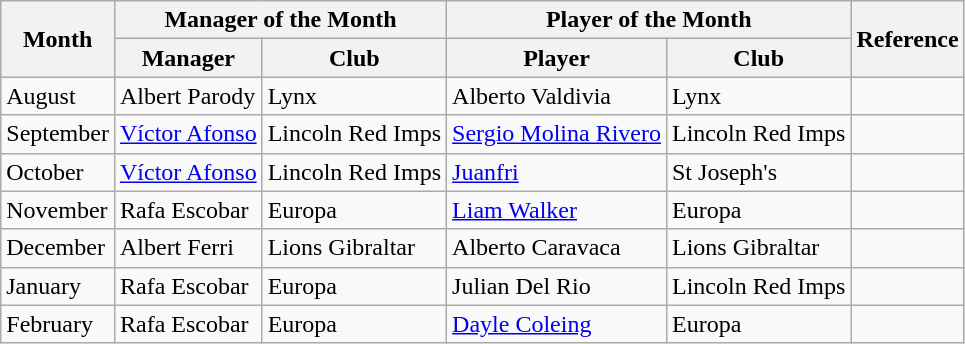<table class="wikitable">
<tr>
<th rowspan="2">Month</th>
<th colspan="2">Manager of the Month</th>
<th colspan="2">Player of the Month</th>
<th rowspan="2">Reference</th>
</tr>
<tr>
<th>Manager</th>
<th>Club</th>
<th>Player</th>
<th>Club</th>
</tr>
<tr>
<td>August</td>
<td> Albert Parody</td>
<td>Lynx</td>
<td> Alberto Valdivia</td>
<td>Lynx</td>
<td align=center></td>
</tr>
<tr>
<td>September</td>
<td> <a href='#'>Víctor Afonso</a></td>
<td>Lincoln Red Imps</td>
<td> <a href='#'>Sergio Molina Rivero</a></td>
<td>Lincoln Red Imps</td>
<td align=center></td>
</tr>
<tr>
<td>October</td>
<td> <a href='#'>Víctor Afonso</a></td>
<td>Lincoln Red Imps</td>
<td> <a href='#'>Juanfri</a></td>
<td>St Joseph's</td>
<td align=center></td>
</tr>
<tr>
<td>November</td>
<td> Rafa Escobar</td>
<td>Europa</td>
<td> <a href='#'>Liam Walker</a></td>
<td>Europa</td>
<td align=center></td>
</tr>
<tr>
<td>December</td>
<td> Albert Ferri</td>
<td>Lions Gibraltar</td>
<td> Alberto Caravaca</td>
<td>Lions Gibraltar</td>
<td align=center></td>
</tr>
<tr>
<td>January</td>
<td> Rafa Escobar</td>
<td>Europa</td>
<td> Julian Del Rio</td>
<td>Lincoln Red Imps</td>
<td align=center></td>
</tr>
<tr>
<td>February</td>
<td> Rafa Escobar</td>
<td>Europa</td>
<td> <a href='#'>Dayle Coleing</a></td>
<td>Europa</td>
<td align=center></td>
</tr>
</table>
